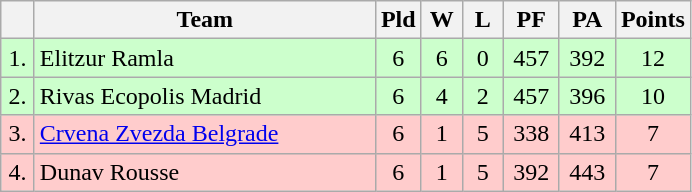<table class=wikitable style="text-align:center">
<tr>
<th width=15></th>
<th width=220>Team</th>
<th width=20>Pld</th>
<th width=20>W</th>
<th width=20>L</th>
<th width=30>PF</th>
<th width=30>PA</th>
<th width=30>Points</th>
</tr>
<tr style="background: #ccffcc;">
<td>1.</td>
<td align=left> Elitzur Ramla</td>
<td>6</td>
<td>6</td>
<td>0</td>
<td>457</td>
<td>392</td>
<td>12</td>
</tr>
<tr style="background: #ccffcc;">
<td>2.</td>
<td align=left> Rivas Ecopolis Madrid</td>
<td>6</td>
<td>4</td>
<td>2</td>
<td>457</td>
<td>396</td>
<td>10</td>
</tr>
<tr style="background: #ffcccc;">
<td>3.</td>
<td align=left> <a href='#'>Crvena Zvezda Belgrade</a></td>
<td>6</td>
<td>1</td>
<td>5</td>
<td>338</td>
<td>413</td>
<td>7</td>
</tr>
<tr style="background: #ffcccc;">
<td>4.</td>
<td align=left> Dunav Rousse</td>
<td>6</td>
<td>1</td>
<td>5</td>
<td>392</td>
<td>443</td>
<td>7</td>
</tr>
</table>
